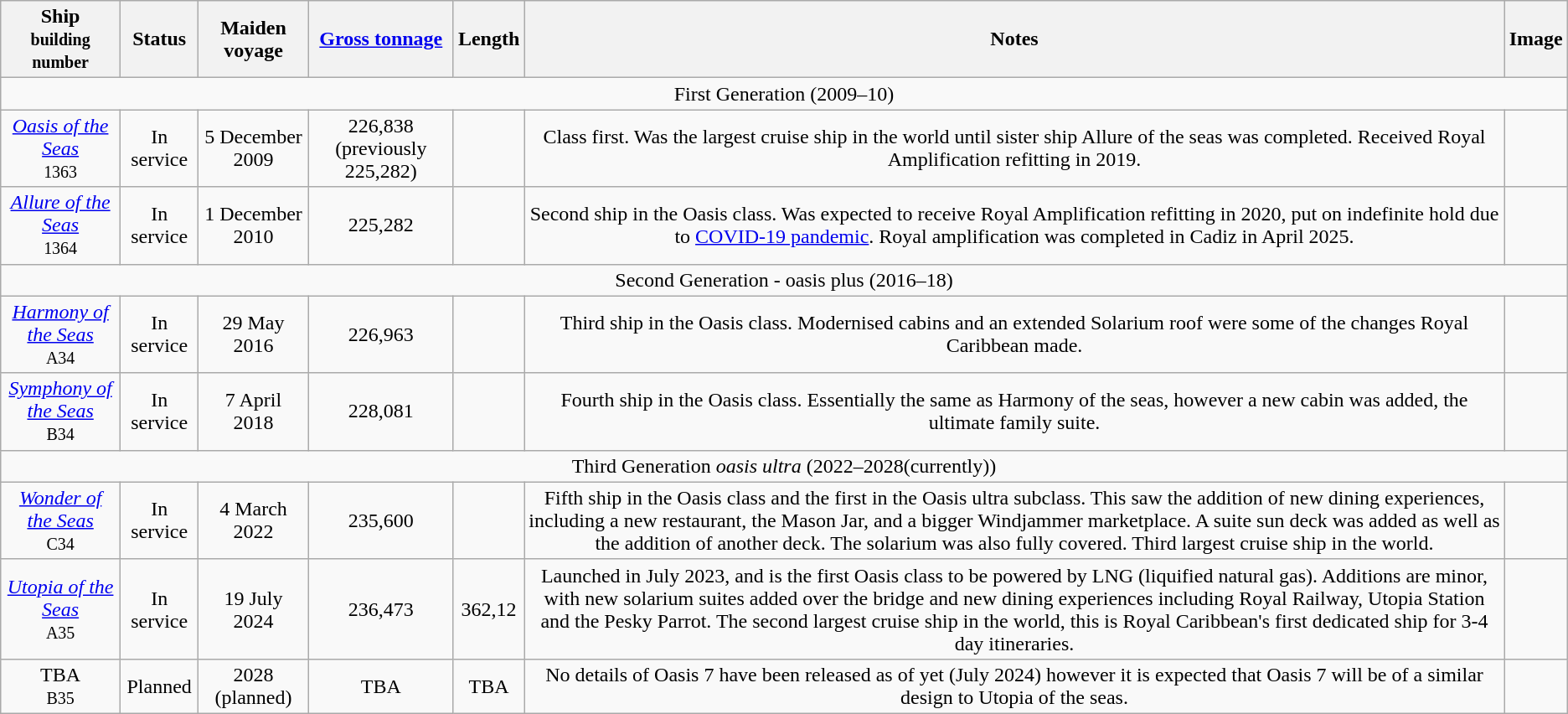<table class="wikitable sortable" style="text-align:center;">
<tr>
<th>Ship<br><small>building number</small></th>
<th>Status</th>
<th>Maiden voyage</th>
<th><a href='#'>Gross tonnage</a></th>
<th>Length</th>
<th>Notes</th>
<th>Image</th>
</tr>
<tr>
<td colspan="7">First Generation (2009–10)</td>
</tr>
<tr>
<td><em><a href='#'>Oasis of the Seas</a></em><br><small>1363</small></td>
<td>In service</td>
<td>5 December 2009</td>
<td>226,838 (previously 225,282)</td>
<td></td>
<td>Class first. Was the largest cruise ship in the world until sister ship Allure of the seas was completed. Received Royal Amplification refitting in 2019.</td>
<td></td>
</tr>
<tr>
<td><em><a href='#'>Allure of the Seas</a></em><br><small>1364</small></td>
<td>In service</td>
<td>1 December 2010</td>
<td>225,282</td>
<td></td>
<td>Second ship in the Oasis class. Was expected to receive Royal Amplification refitting in 2020, put on indefinite hold due to <a href='#'>COVID-19 pandemic</a>. Royal amplification was completed in Cadiz in April 2025.</td>
<td></td>
</tr>
<tr>
<td colspan="7">Second Generation - oasis plus (2016–18)</td>
</tr>
<tr>
<td><em><a href='#'>Harmony of the Seas</a></em><br><small>A34</small></td>
<td>In service</td>
<td>29 May 2016</td>
<td>226,963</td>
<td></td>
<td>Third ship in the Oasis class. Modernised cabins and an extended Solarium roof were some of the changes Royal Caribbean made.</td>
<td></td>
</tr>
<tr>
<td><em><a href='#'>Symphony of the Seas</a></em><br><small>B34</small></td>
<td>In service</td>
<td>7 April 2018</td>
<td>228,081</td>
<td></td>
<td>Fourth ship in the Oasis class. Essentially the same as Harmony of the seas, however a new cabin was added, the ultimate family suite.</td>
<td></td>
</tr>
<tr>
<td colspan="7">Third Generation <em>oasis ultra</em> (2022–2028(currently))</td>
</tr>
<tr>
<td><em><a href='#'>Wonder of the Seas</a></em><br><small>C34</small></td>
<td>In service</td>
<td>4 March 2022</td>
<td>235,600</td>
<td></td>
<td>Fifth ship in the Oasis class and the first in the Oasis ultra subclass. This saw the addition of new dining experiences, including a new restaurant, the Mason Jar, and a bigger Windjammer marketplace. A suite sun deck was added as well as the addition of another deck. The solarium was also fully covered. Third largest cruise ship in the world.</td>
<td></td>
</tr>
<tr>
<td><em><a href='#'>Utopia of the Seas</a></em><br><small>A35</small></td>
<td>In service</td>
<td>19 July 2024</td>
<td>236,473</td>
<td>362,12</td>
<td>Launched in July 2023, and is the first Oasis class to be powered by LNG (liquified natural gas). Additions are minor, with new solarium suites added over the bridge and new dining experiences including Royal Railway, Utopia Station and the Pesky Parrot. The second largest cruise ship in the world, this is Royal Caribbean's first dedicated ship for 3-4 day itineraries.</td>
<td></td>
</tr>
<tr>
<td>TBA<br><small>B35</small></td>
<td>Planned</td>
<td>2028 (planned)</td>
<td>TBA</td>
<td>TBA</td>
<td>No details of Oasis 7 have been released as of yet (July 2024) however it is expected that Oasis 7 will be of a similar design to Utopia of the seas.</td>
<td></td>
</tr>
</table>
